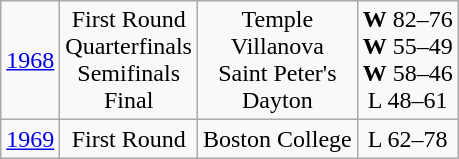<table class="wikitable">
<tr style="text-align:center;">
<td><a href='#'>1968</a></td>
<td>First Round<br>Quarterfinals<br>Semifinals<br>Final</td>
<td>Temple<br>Villanova<br>Saint Peter's<br>Dayton</td>
<td><strong>W</strong> 82–76<br><strong>W</strong> 55–49<br><strong>W</strong> 58–46<br>L 48–61</td>
</tr>
<tr style="text-align:center;">
<td><a href='#'>1969</a></td>
<td>First Round</td>
<td>Boston College</td>
<td>L 62–78</td>
</tr>
</table>
